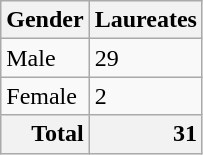<table class="wikitable sortable sticky-header col2right">
<tr>
<th>Gender</th>
<th>Laureates</th>
</tr>
<tr>
<td>Male</td>
<td>29</td>
</tr>
<tr>
<td>Female</td>
<td>2</td>
</tr>
<tr class="sortbottom">
<th style="text-align:right;">Total</th>
<th style="text-align:right;">31</th>
</tr>
</table>
